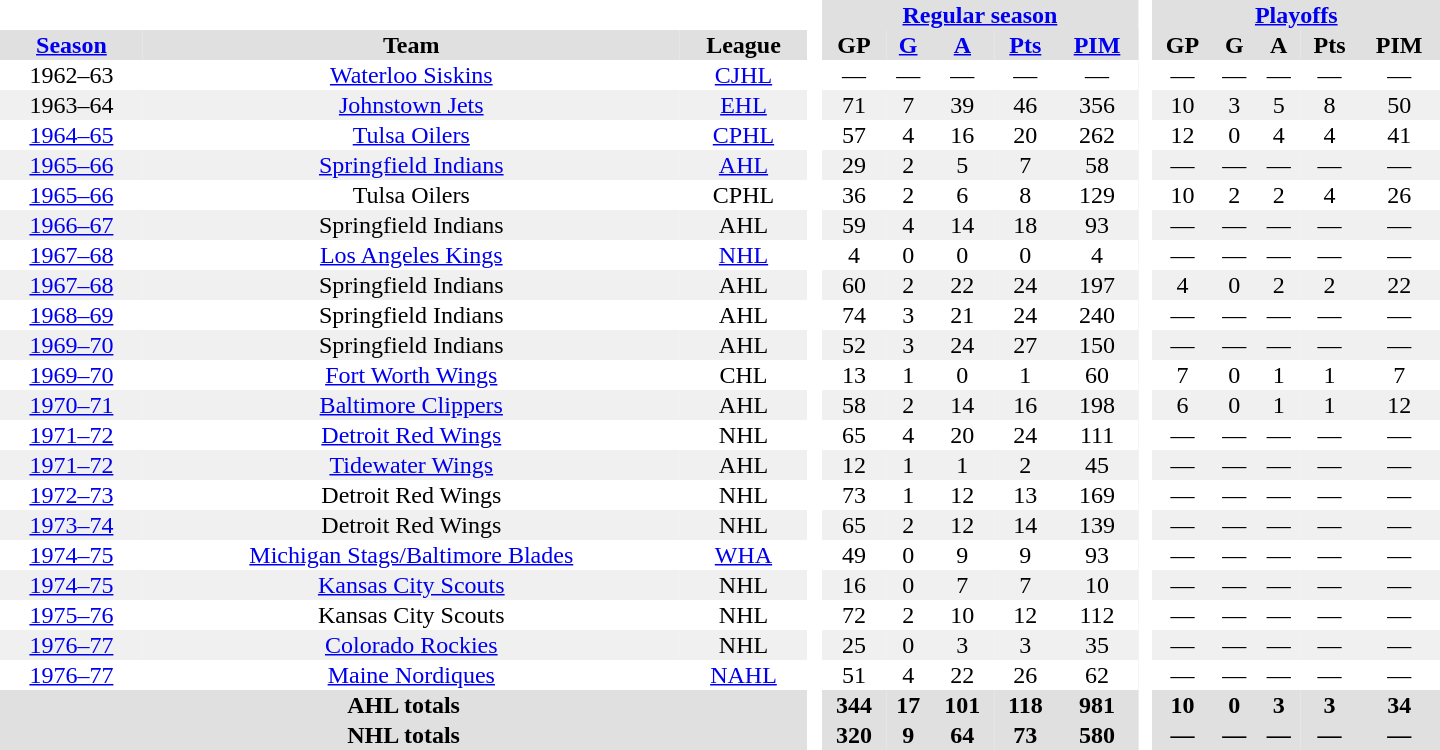<table border="0" cellpadding="1" cellspacing="0" style="text-align:center; width:60em">
<tr bgcolor="#e0e0e0">
<th colspan="3" bgcolor="#ffffff"> </th>
<th rowspan="99" bgcolor="#ffffff"> </th>
<th colspan="5"><a href='#'>Regular season</a></th>
<th rowspan="99" bgcolor="#ffffff"> </th>
<th colspan="5"><a href='#'>Playoffs</a></th>
</tr>
<tr bgcolor="#e0e0e0">
<th><a href='#'>Season</a></th>
<th>Team</th>
<th>League</th>
<th>GP</th>
<th><a href='#'>G</a></th>
<th><a href='#'>A</a></th>
<th><a href='#'>Pts</a></th>
<th><a href='#'>PIM</a></th>
<th>GP</th>
<th>G</th>
<th>A</th>
<th>Pts</th>
<th>PIM</th>
</tr>
<tr>
<td>1962–63</td>
<td><a href='#'>Waterloo Siskins</a></td>
<td><a href='#'>CJHL</a></td>
<td>—</td>
<td>—</td>
<td>—</td>
<td>—</td>
<td>—</td>
<td>—</td>
<td>—</td>
<td>—</td>
<td>—</td>
<td>—</td>
</tr>
<tr bgcolor="#f0f0f0">
<td>1963–64</td>
<td><a href='#'>Johnstown Jets</a></td>
<td><a href='#'>EHL</a></td>
<td>71</td>
<td>7</td>
<td>39</td>
<td>46</td>
<td>356</td>
<td>10</td>
<td>3</td>
<td>5</td>
<td>8</td>
<td>50</td>
</tr>
<tr>
<td><a href='#'>1964–65</a></td>
<td><a href='#'>Tulsa Oilers</a></td>
<td><a href='#'>CPHL</a></td>
<td>57</td>
<td>4</td>
<td>16</td>
<td>20</td>
<td>262</td>
<td>12</td>
<td>0</td>
<td>4</td>
<td>4</td>
<td>41</td>
</tr>
<tr bgcolor="#f0f0f0">
<td><a href='#'>1965–66</a></td>
<td><a href='#'>Springfield Indians</a></td>
<td><a href='#'>AHL</a></td>
<td>29</td>
<td>2</td>
<td>5</td>
<td>7</td>
<td>58</td>
<td>—</td>
<td>—</td>
<td>—</td>
<td>—</td>
<td>—</td>
</tr>
<tr>
<td><a href='#'>1965–66</a></td>
<td>Tulsa Oilers</td>
<td>CPHL</td>
<td>36</td>
<td>2</td>
<td>6</td>
<td>8</td>
<td>129</td>
<td>10</td>
<td>2</td>
<td>2</td>
<td>4</td>
<td>26</td>
</tr>
<tr bgcolor="#f0f0f0">
<td><a href='#'>1966–67</a></td>
<td>Springfield Indians</td>
<td>AHL</td>
<td>59</td>
<td>4</td>
<td>14</td>
<td>18</td>
<td>93</td>
<td>—</td>
<td>—</td>
<td>—</td>
<td>—</td>
<td>—</td>
</tr>
<tr>
<td><a href='#'>1967–68</a></td>
<td><a href='#'>Los Angeles Kings</a></td>
<td><a href='#'>NHL</a></td>
<td>4</td>
<td>0</td>
<td>0</td>
<td>0</td>
<td>4</td>
<td>—</td>
<td>—</td>
<td>—</td>
<td>—</td>
<td>—</td>
</tr>
<tr bgcolor="#f0f0f0">
<td><a href='#'>1967–68</a></td>
<td>Springfield Indians</td>
<td>AHL</td>
<td>60</td>
<td>2</td>
<td>22</td>
<td>24</td>
<td>197</td>
<td>4</td>
<td>0</td>
<td>2</td>
<td>2</td>
<td>22</td>
</tr>
<tr>
<td><a href='#'>1968–69</a></td>
<td>Springfield Indians</td>
<td>AHL</td>
<td>74</td>
<td>3</td>
<td>21</td>
<td>24</td>
<td>240</td>
<td>—</td>
<td>—</td>
<td>—</td>
<td>—</td>
<td>—</td>
</tr>
<tr bgcolor="#f0f0f0">
<td><a href='#'>1969–70</a></td>
<td>Springfield Indians</td>
<td>AHL</td>
<td>52</td>
<td>3</td>
<td>24</td>
<td>27</td>
<td>150</td>
<td>—</td>
<td>—</td>
<td>—</td>
<td>—</td>
<td>—</td>
</tr>
<tr>
<td><a href='#'>1969–70</a></td>
<td><a href='#'>Fort Worth Wings</a></td>
<td>CHL</td>
<td>13</td>
<td>1</td>
<td>0</td>
<td>1</td>
<td>60</td>
<td>7</td>
<td>0</td>
<td>1</td>
<td>1</td>
<td>7</td>
</tr>
<tr bgcolor="#f0f0f0">
<td><a href='#'>1970–71</a></td>
<td><a href='#'>Baltimore Clippers</a></td>
<td>AHL</td>
<td>58</td>
<td>2</td>
<td>14</td>
<td>16</td>
<td>198</td>
<td>6</td>
<td>0</td>
<td>1</td>
<td>1</td>
<td>12</td>
</tr>
<tr>
<td><a href='#'>1971–72</a></td>
<td><a href='#'>Detroit Red Wings</a></td>
<td>NHL</td>
<td>65</td>
<td>4</td>
<td>20</td>
<td>24</td>
<td>111</td>
<td>—</td>
<td>—</td>
<td>—</td>
<td>—</td>
<td>—</td>
</tr>
<tr bgcolor="#f0f0f0">
<td><a href='#'>1971–72</a></td>
<td><a href='#'>Tidewater Wings</a></td>
<td>AHL</td>
<td>12</td>
<td>1</td>
<td>1</td>
<td>2</td>
<td>45</td>
<td>—</td>
<td>—</td>
<td>—</td>
<td>—</td>
<td>—</td>
</tr>
<tr>
<td><a href='#'>1972–73</a></td>
<td>Detroit Red Wings</td>
<td>NHL</td>
<td>73</td>
<td>1</td>
<td>12</td>
<td>13</td>
<td>169</td>
<td>—</td>
<td>—</td>
<td>—</td>
<td>—</td>
<td>—</td>
</tr>
<tr bgcolor="#f0f0f0">
<td><a href='#'>1973–74</a></td>
<td>Detroit Red Wings</td>
<td>NHL</td>
<td>65</td>
<td>2</td>
<td>12</td>
<td>14</td>
<td>139</td>
<td>—</td>
<td>—</td>
<td>—</td>
<td>—</td>
<td>—</td>
</tr>
<tr>
<td><a href='#'>1974–75</a></td>
<td><a href='#'>Michigan Stags/Baltimore Blades</a></td>
<td><a href='#'>WHA</a></td>
<td>49</td>
<td>0</td>
<td>9</td>
<td>9</td>
<td>93</td>
<td>—</td>
<td>—</td>
<td>—</td>
<td>—</td>
<td>—</td>
</tr>
<tr bgcolor="#f0f0f0">
<td><a href='#'>1974–75</a></td>
<td><a href='#'>Kansas City Scouts</a></td>
<td>NHL</td>
<td>16</td>
<td>0</td>
<td>7</td>
<td>7</td>
<td>10</td>
<td>—</td>
<td>—</td>
<td>—</td>
<td>—</td>
<td>—</td>
</tr>
<tr>
<td><a href='#'>1975–76</a></td>
<td>Kansas City Scouts</td>
<td>NHL</td>
<td>72</td>
<td>2</td>
<td>10</td>
<td>12</td>
<td>112</td>
<td>—</td>
<td>—</td>
<td>—</td>
<td>—</td>
<td>—</td>
</tr>
<tr bgcolor="#f0f0f0">
<td><a href='#'>1976–77</a></td>
<td><a href='#'>Colorado Rockies</a></td>
<td>NHL</td>
<td>25</td>
<td>0</td>
<td>3</td>
<td>3</td>
<td>35</td>
<td>—</td>
<td>—</td>
<td>—</td>
<td>—</td>
<td>—</td>
</tr>
<tr>
<td><a href='#'>1976–77</a></td>
<td><a href='#'>Maine Nordiques</a></td>
<td><a href='#'>NAHL</a></td>
<td>51</td>
<td>4</td>
<td>22</td>
<td>26</td>
<td>62</td>
<td>—</td>
<td>—</td>
<td>—</td>
<td>—</td>
<td>—</td>
</tr>
<tr bgcolor="#e0e0e0">
<th colspan="3">AHL totals</th>
<th>344</th>
<th>17</th>
<th>101</th>
<th>118</th>
<th>981</th>
<th>10</th>
<th>0</th>
<th>3</th>
<th>3</th>
<th>34</th>
</tr>
<tr bgcolor="#e0e0e0">
<th colspan="3">NHL totals</th>
<th>320</th>
<th>9</th>
<th>64</th>
<th>73</th>
<th>580</th>
<th>—</th>
<th>—</th>
<th>—</th>
<th>—</th>
<th>—</th>
</tr>
</table>
